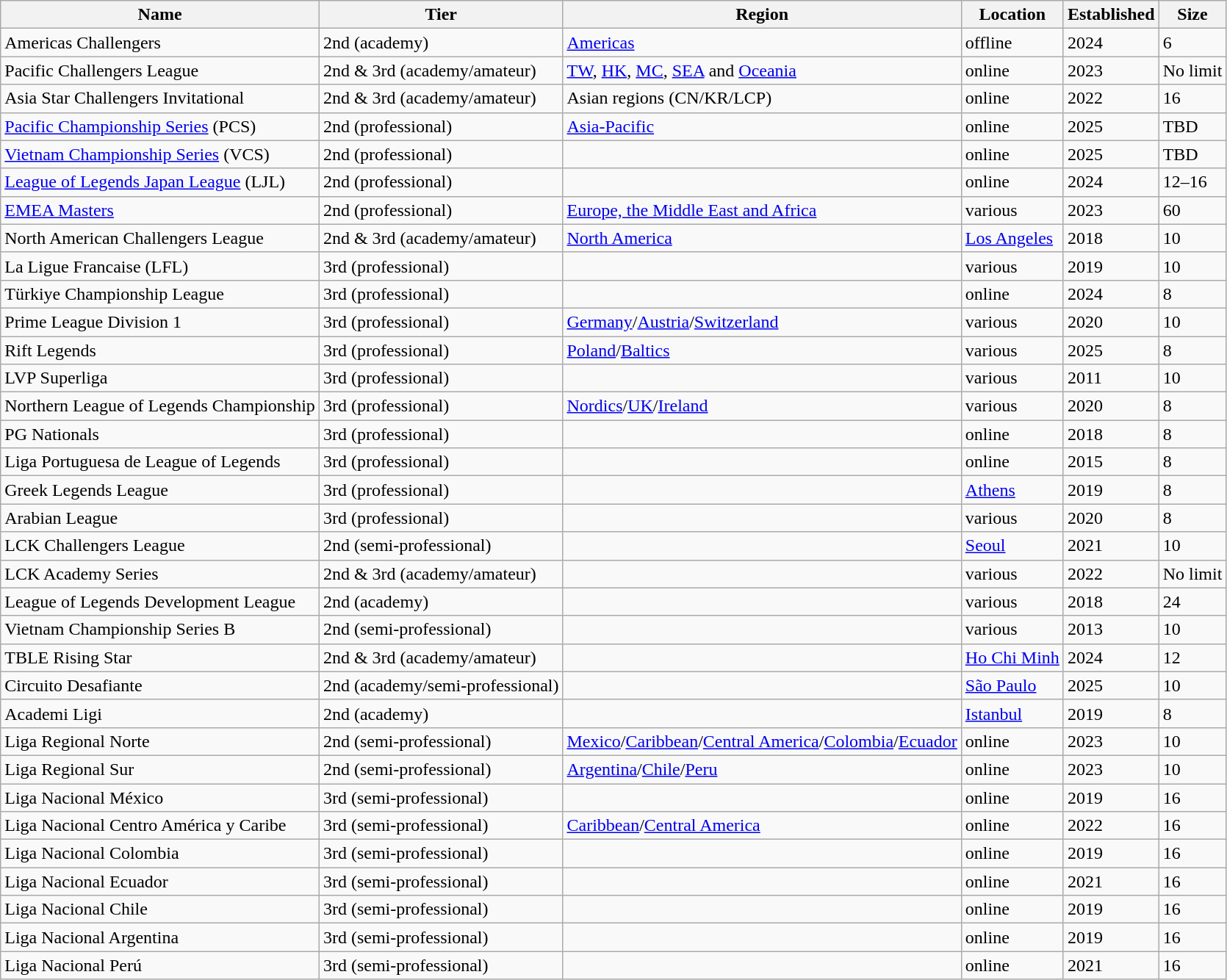<table class="wikitable plainrowheaders sortable">
<tr>
<th>Name</th>
<th>Tier</th>
<th>Region</th>
<th>Location</th>
<th>Established</th>
<th>Size</th>
</tr>
<tr>
<td>Americas Challengers</td>
<td>2nd (academy)</td>
<td><a href='#'>Americas</a></td>
<td>offline</td>
<td>2024</td>
<td>6</td>
</tr>
<tr>
<td>Pacific Challengers League</td>
<td>2nd & 3rd (academy/amateur)</td>
<td><a href='#'>TW</a>, <a href='#'>HK</a>, <a href='#'>MC</a>, <a href='#'>SEA</a> and <a href='#'>Oceania</a></td>
<td>online</td>
<td>2023</td>
<td>No limit</td>
</tr>
<tr>
<td>Asia Star Challengers Invitational</td>
<td>2nd & 3rd (academy/amateur)</td>
<td>Asian regions (CN/KR/LCP)</td>
<td>online</td>
<td>2022</td>
<td>16</td>
</tr>
<tr>
<td><a href='#'>Pacific Championship Series</a> (PCS)</td>
<td>2nd (professional)</td>
<td><a href='#'>Asia-Pacific</a></td>
<td>online</td>
<td>2025</td>
<td>TBD</td>
</tr>
<tr>
<td><a href='#'>Vietnam Championship Series</a> (VCS)</td>
<td>2nd (professional)</td>
<td></td>
<td>online</td>
<td>2025</td>
<td>TBD</td>
</tr>
<tr>
<td><a href='#'>League of Legends Japan League</a> (LJL)</td>
<td>2nd (professional)</td>
<td></td>
<td>online</td>
<td>2024</td>
<td>12–16</td>
</tr>
<tr>
<td><a href='#'>EMEA Masters</a></td>
<td>2nd (professional)</td>
<td> <a href='#'>Europe, the Middle East and Africa</a></td>
<td>various</td>
<td>2023</td>
<td>60</td>
</tr>
<tr>
<td scope="row">North American Challengers League</td>
<td>2nd & 3rd (academy/amateur)</td>
<td> <a href='#'>North America</a></td>
<td><a href='#'>Los Angeles</a></td>
<td>2018</td>
<td>10</td>
</tr>
<tr>
<td scope="row">La Ligue Francaise (LFL)</td>
<td>3rd (professional)</td>
<td></td>
<td>various</td>
<td>2019</td>
<td>10</td>
</tr>
<tr>
<td>Türkiye Championship League</td>
<td>3rd (professional)</td>
<td></td>
<td>online</td>
<td>2024</td>
<td>8</td>
</tr>
<tr>
<td scope="row">Prime League Division 1</td>
<td>3rd (professional)</td>
<td> <a href='#'>Germany</a>/<a href='#'>Austria</a>/<a href='#'>Switzerland</a></td>
<td>various</td>
<td>2020</td>
<td>10</td>
</tr>
<tr>
<td scope="row">Rift Legends</td>
<td>3rd (professional)</td>
<td> <a href='#'>Poland</a>/<a href='#'>Baltics</a></td>
<td>various</td>
<td>2025</td>
<td>8</td>
</tr>
<tr>
<td scope="row">LVP Superliga</td>
<td>3rd (professional)</td>
<td></td>
<td>various</td>
<td>2011</td>
<td>10</td>
</tr>
<tr>
<td scope="row">Northern League of Legends Championship</td>
<td>3rd (professional)</td>
<td> <a href='#'>Nordics</a>/<a href='#'>UK</a>/<a href='#'>Ireland</a></td>
<td>various</td>
<td>2020</td>
<td>8</td>
</tr>
<tr>
<td>PG Nationals</td>
<td>3rd (professional)</td>
<td></td>
<td>online</td>
<td>2018</td>
<td>8</td>
</tr>
<tr>
<td>Liga Portuguesa de League of Legends</td>
<td>3rd (professional)</td>
<td></td>
<td>online</td>
<td>2015</td>
<td>8</td>
</tr>
<tr>
<td scope="row">Greek Legends League</td>
<td>3rd (professional)</td>
<td></td>
<td><a href='#'>Athens</a></td>
<td>2019</td>
<td>8</td>
</tr>
<tr>
<td scope="row">Arabian League</td>
<td>3rd (professional)</td>
<td></td>
<td>various</td>
<td>2020</td>
<td>8</td>
</tr>
<tr>
<td scope="row">LCK Challengers League</td>
<td>2nd (semi-professional)</td>
<td></td>
<td><a href='#'>Seoul</a></td>
<td>2021</td>
<td>10</td>
</tr>
<tr>
<td>LCK Academy Series</td>
<td>2nd & 3rd (academy/amateur)</td>
<td></td>
<td>various</td>
<td>2022</td>
<td>No limit</td>
</tr>
<tr>
<td scope="row">League of Legends Development League</td>
<td>2nd (academy)</td>
<td></td>
<td>various</td>
<td>2018</td>
<td>24</td>
</tr>
<tr>
<td scope="row">Vietnam Championship Series B</td>
<td>2nd (semi-professional)</td>
<td></td>
<td>various</td>
<td>2013</td>
<td>10</td>
</tr>
<tr>
<td>TBLE Rising Star</td>
<td>2nd & 3rd (academy/amateur)</td>
<td></td>
<td><a href='#'>Ho Chi Minh</a></td>
<td>2024</td>
<td>12</td>
</tr>
<tr>
<td>Circuito Desafiante</td>
<td>2nd (academy/semi-professional)</td>
<td></td>
<td><a href='#'>São Paulo</a></td>
<td>2025</td>
<td>10</td>
</tr>
<tr>
<td>Academi Ligi</td>
<td>2nd (academy)</td>
<td></td>
<td><a href='#'>Istanbul</a></td>
<td>2019</td>
<td>8</td>
</tr>
<tr>
<td>Liga Regional Norte</td>
<td>2nd (semi-professional)</td>
<td> <a href='#'>Mexico</a>/<a href='#'>Caribbean</a>/<a href='#'>Central America</a>/<a href='#'>Colombia</a>/<a href='#'>Ecuador</a></td>
<td>online</td>
<td>2023</td>
<td>10</td>
</tr>
<tr>
<td>Liga Regional Sur</td>
<td>2nd (semi-professional)</td>
<td> <a href='#'>Argentina</a>/<a href='#'>Chile</a>/<a href='#'>Peru</a></td>
<td>online</td>
<td>2023</td>
<td>10</td>
</tr>
<tr>
<td>Liga Nacional México</td>
<td>3rd (semi-professional)</td>
<td></td>
<td>online</td>
<td>2019</td>
<td>16</td>
</tr>
<tr>
<td>Liga Nacional Centro América y Caribe</td>
<td>3rd (semi-professional)</td>
<td> <a href='#'>Caribbean</a>/<a href='#'>Central America</a></td>
<td>online</td>
<td>2022</td>
<td>16</td>
</tr>
<tr>
<td>Liga Nacional Colombia</td>
<td>3rd (semi-professional)</td>
<td></td>
<td>online</td>
<td>2019</td>
<td>16</td>
</tr>
<tr>
<td>Liga Nacional Ecuador</td>
<td>3rd (semi-professional)</td>
<td></td>
<td>online</td>
<td>2021</td>
<td>16</td>
</tr>
<tr>
<td>Liga Nacional Chile</td>
<td>3rd (semi-professional)</td>
<td></td>
<td>online</td>
<td>2019</td>
<td>16</td>
</tr>
<tr>
<td>Liga Nacional Argentina</td>
<td>3rd (semi-professional)</td>
<td></td>
<td>online</td>
<td>2019</td>
<td>16</td>
</tr>
<tr>
<td>Liga Nacional Perú</td>
<td>3rd (semi-professional)</td>
<td></td>
<td>online</td>
<td>2021</td>
<td>16</td>
</tr>
</table>
